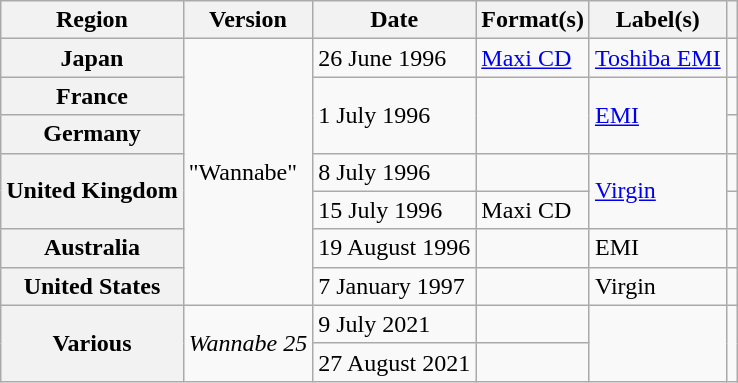<table class="wikitable plainrowheaders">
<tr>
<th scope="col">Region</th>
<th scope="col">Version</th>
<th scope="col">Date</th>
<th scope="col">Format(s)</th>
<th scope="col">Label(s)</th>
<th scope="col"></th>
</tr>
<tr>
<th scope="row">Japan</th>
<td rowspan="7">"Wannabe"</td>
<td>26 June 1996</td>
<td><a href='#'>Maxi CD</a></td>
<td><a href='#'>Toshiba EMI</a></td>
<td></td>
</tr>
<tr>
<th scope="row">France</th>
<td rowspan="2">1 July 1996</td>
<td rowspan="2"></td>
<td rowspan="2"><a href='#'>EMI</a></td>
<td></td>
</tr>
<tr>
<th scope="row">Germany</th>
<td></td>
</tr>
<tr>
<th scope="row" rowspan="2">United Kingdom</th>
<td>8 July 1996</td>
<td></td>
<td rowspan="2"><a href='#'>Virgin</a></td>
<td></td>
</tr>
<tr>
<td>15 July 1996</td>
<td>Maxi CD</td>
<td></td>
</tr>
<tr>
<th scope="row">Australia</th>
<td>19 August 1996</td>
<td></td>
<td>EMI</td>
<td></td>
</tr>
<tr>
<th scope="row">United States</th>
<td>7 January 1997</td>
<td></td>
<td>Virgin</td>
<td></td>
</tr>
<tr>
<th scope="row" rowspan="2">Various</th>
<td rowspan="2"><em>Wannabe 25</em> </td>
<td>9 July 2021</td>
<td></td>
<td rowspan="2"></td>
<td rowspan="2"></td>
</tr>
<tr>
<td>27 August 2021</td>
<td></td>
</tr>
</table>
